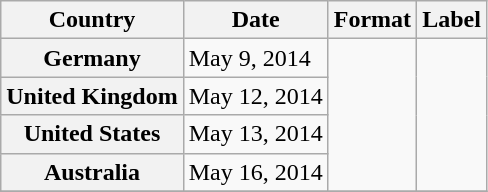<table class="wikitable plainrowheaders">
<tr>
<th scope="col">Country</th>
<th scope="col">Date</th>
<th scope="col">Format</th>
<th scope="col">Label</th>
</tr>
<tr>
<th scope="row">Germany</th>
<td rowspan="1">May 9, 2014</td>
<td rowspan="4"></td>
<td rowspan="4"></td>
</tr>
<tr>
<th scope="row">United Kingdom</th>
<td rowspan="1">May 12, 2014</td>
</tr>
<tr>
<th scope="row">United States</th>
<td rowspan="1">May 13, 2014</td>
</tr>
<tr>
<th scope="row">Australia</th>
<td rowspan="1">May 16, 2014</td>
</tr>
<tr>
</tr>
</table>
